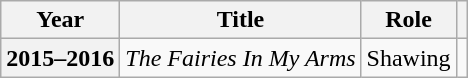<table class="wikitable plainrowheaders">
<tr>
<th scope="col">Year</th>
<th scope="col">Title</th>
<th scope="col">Role</th>
<th scope="col"></th>
</tr>
<tr>
<th scope="row">2015–2016</th>
<td><em>The Fairies In My Arms</em></td>
<td>Shawing</td>
<td style="text-align:center"></td>
</tr>
</table>
